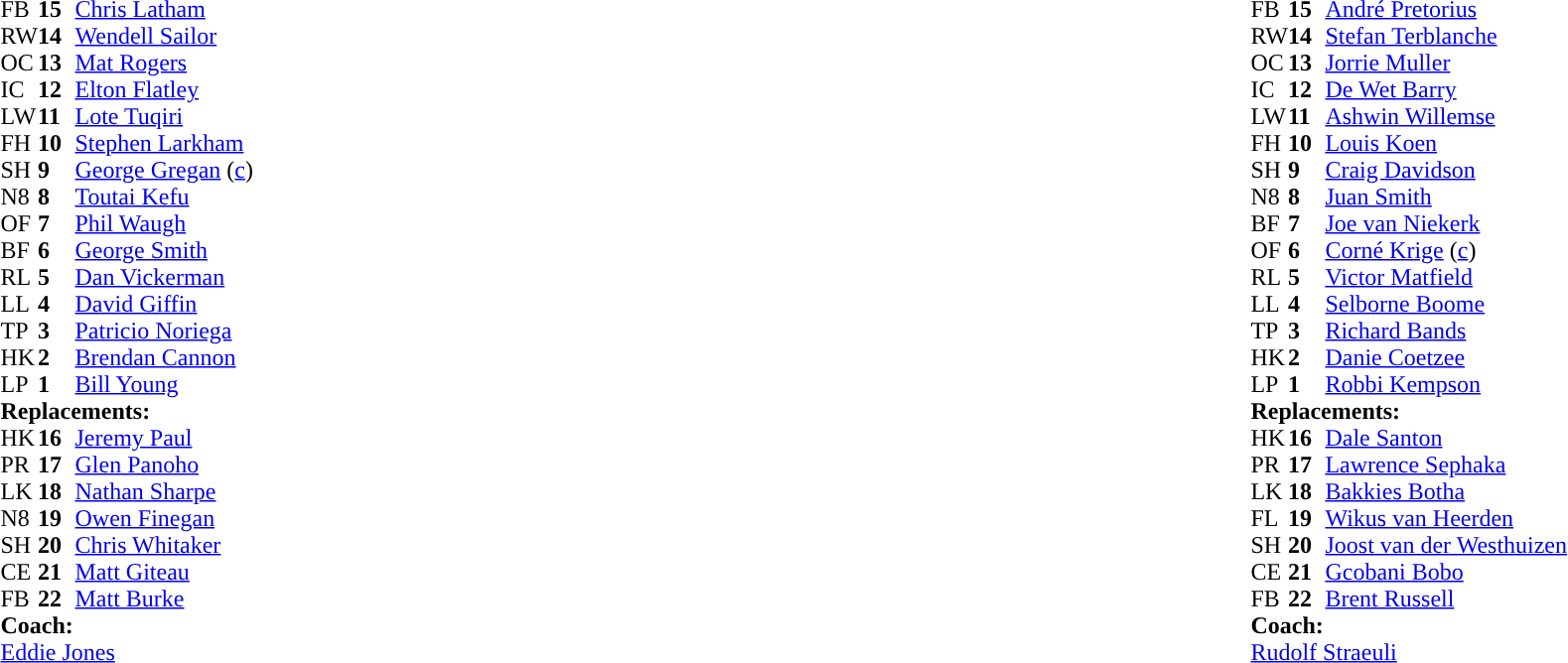<table style="width:100%">
<tr>
<td style="vertical-align:top;width:50%"><br><table cellspacing="0" cellpadding="0">
<tr>
<th width="25"></th>
<th width="25"></th>
</tr>
<tr>
<td>FB</td>
<td><strong>15</strong></td>
<td><a href='#'>Chris Latham</a></td>
</tr>
<tr>
<td>RW</td>
<td><strong>14</strong></td>
<td><a href='#'>Wendell Sailor</a></td>
</tr>
<tr>
<td>OC</td>
<td><strong>13</strong></td>
<td><a href='#'>Mat Rogers</a></td>
</tr>
<tr>
<td>IC</td>
<td><strong>12</strong></td>
<td><a href='#'>Elton Flatley</a></td>
</tr>
<tr>
<td>LW</td>
<td><strong>11</strong></td>
<td><a href='#'>Lote Tuqiri</a></td>
</tr>
<tr>
<td>FH</td>
<td><strong>10</strong></td>
<td><a href='#'>Stephen Larkham</a></td>
</tr>
<tr>
<td>SH</td>
<td><strong>9</strong></td>
<td><a href='#'>George Gregan</a> (<a href='#'>c</a>)</td>
</tr>
<tr>
<td>N8</td>
<td><strong>8</strong></td>
<td><a href='#'>Toutai Kefu</a></td>
</tr>
<tr>
<td>OF</td>
<td><strong>7</strong></td>
<td><a href='#'>Phil Waugh</a></td>
</tr>
<tr>
<td>BF</td>
<td><strong>6</strong></td>
<td><a href='#'>George Smith</a></td>
</tr>
<tr>
<td>RL</td>
<td><strong>5</strong></td>
<td><a href='#'>Dan Vickerman</a></td>
</tr>
<tr>
<td>LL</td>
<td><strong>4</strong></td>
<td><a href='#'>David Giffin</a></td>
</tr>
<tr>
<td>TP</td>
<td><strong>3</strong></td>
<td><a href='#'>Patricio Noriega</a></td>
</tr>
<tr>
<td>HK</td>
<td><strong>2</strong></td>
<td><a href='#'>Brendan Cannon</a></td>
</tr>
<tr>
<td>LP</td>
<td><strong>1</strong></td>
<td><a href='#'>Bill Young</a></td>
</tr>
<tr>
<td colspan="3"><strong>Replacements:</strong></td>
</tr>
<tr>
<td>HK</td>
<td><strong>16</strong></td>
<td><a href='#'>Jeremy Paul</a></td>
</tr>
<tr>
<td>PR</td>
<td><strong>17</strong></td>
<td><a href='#'>Glen Panoho</a></td>
</tr>
<tr>
<td>LK</td>
<td><strong>18</strong></td>
<td><a href='#'>Nathan Sharpe</a></td>
</tr>
<tr>
<td>N8</td>
<td><strong>19</strong></td>
<td><a href='#'>Owen Finegan</a></td>
</tr>
<tr>
<td>SH</td>
<td><strong>20</strong></td>
<td><a href='#'>Chris Whitaker</a></td>
</tr>
<tr>
<td>CE</td>
<td><strong>21</strong></td>
<td><a href='#'>Matt Giteau</a></td>
</tr>
<tr>
<td>FB</td>
<td><strong>22</strong></td>
<td><a href='#'>Matt Burke</a></td>
</tr>
<tr>
<td colspan="3"><strong>Coach:</strong></td>
</tr>
<tr>
<td colspan="3"> <a href='#'>Eddie Jones</a></td>
</tr>
</table>
</td>
<td style="vertical-align:top"></td>
<td style="vertical-align:top;width:50%"><br><table cellspacing="0" cellpadding="0" style="margin:auto">
<tr>
<th width="25"></th>
<th width="25"></th>
</tr>
<tr>
<td>FB</td>
<td><strong>15</strong></td>
<td><a href='#'>André Pretorius</a></td>
</tr>
<tr>
<td>RW</td>
<td><strong>14</strong></td>
<td><a href='#'>Stefan Terblanche</a></td>
</tr>
<tr>
<td>OC</td>
<td><strong>13</strong></td>
<td><a href='#'>Jorrie Muller</a></td>
</tr>
<tr>
<td>IC</td>
<td><strong>12</strong></td>
<td><a href='#'>De Wet Barry</a></td>
</tr>
<tr>
<td>LW</td>
<td><strong>11</strong></td>
<td><a href='#'>Ashwin Willemse</a></td>
</tr>
<tr>
<td>FH</td>
<td><strong>10</strong></td>
<td><a href='#'>Louis Koen</a></td>
</tr>
<tr>
<td>SH</td>
<td><strong>9</strong></td>
<td><a href='#'>Craig Davidson</a></td>
</tr>
<tr>
<td>N8</td>
<td><strong>8</strong></td>
<td><a href='#'>Juan Smith</a></td>
</tr>
<tr>
<td>BF</td>
<td><strong>7</strong></td>
<td><a href='#'>Joe van Niekerk</a></td>
</tr>
<tr>
<td>OF</td>
<td><strong>6</strong></td>
<td><a href='#'>Corné Krige</a> (<a href='#'>c</a>)</td>
</tr>
<tr>
<td>RL</td>
<td><strong>5</strong></td>
<td><a href='#'>Victor Matfield</a></td>
</tr>
<tr>
<td>LL</td>
<td><strong>4</strong></td>
<td><a href='#'>Selborne Boome</a></td>
</tr>
<tr>
<td>TP</td>
<td><strong>3</strong></td>
<td><a href='#'>Richard Bands</a></td>
</tr>
<tr>
<td>HK</td>
<td><strong>2</strong></td>
<td><a href='#'>Danie Coetzee</a></td>
</tr>
<tr>
<td>LP</td>
<td><strong>1</strong></td>
<td><a href='#'>Robbi Kempson</a></td>
</tr>
<tr>
<td colspan="3"><strong>Replacements:</strong></td>
</tr>
<tr>
<td>HK</td>
<td><strong>16</strong></td>
<td><a href='#'>Dale Santon</a></td>
</tr>
<tr>
<td>PR</td>
<td><strong>17</strong></td>
<td><a href='#'>Lawrence Sephaka</a></td>
</tr>
<tr>
<td>LK</td>
<td><strong>18</strong></td>
<td><a href='#'>Bakkies Botha</a></td>
</tr>
<tr>
<td>FL</td>
<td><strong>19</strong></td>
<td><a href='#'>Wikus van Heerden</a></td>
</tr>
<tr>
<td>SH</td>
<td><strong>20</strong></td>
<td><a href='#'>Joost van der Westhuizen</a></td>
</tr>
<tr>
<td>CE</td>
<td><strong>21</strong></td>
<td><a href='#'>Gcobani Bobo</a></td>
</tr>
<tr>
<td>FB</td>
<td><strong>22</strong></td>
<td><a href='#'>Brent Russell</a></td>
</tr>
<tr>
<td colspan="3"><strong>Coach:</strong></td>
</tr>
<tr>
<td colspan="3"> <a href='#'>Rudolf Straeuli</a></td>
</tr>
</table>
</td>
</tr>
</table>
